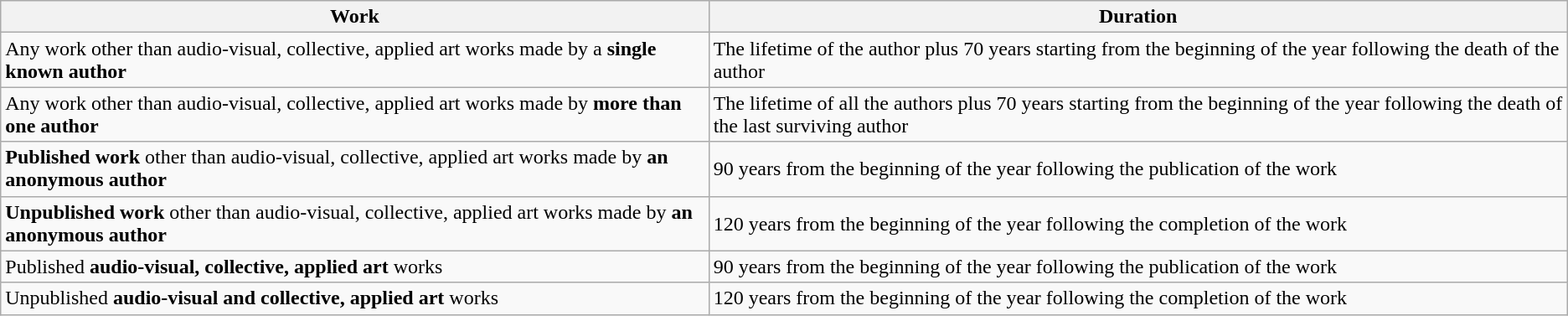<table class="wikitable">
<tr>
<th>Work</th>
<th>Duration</th>
</tr>
<tr>
<td>Any work other than audio-visual, collective, applied art works made by a <strong>single known author</strong></td>
<td>The lifetime of the author plus 70 years starting from the beginning of the year following the death of the author</td>
</tr>
<tr>
<td>Any work other than audio-visual, collective, applied art works made by <strong>more than one author</strong></td>
<td>The lifetime of all the authors plus 70 years starting from the beginning of the year following the death of the last surviving author</td>
</tr>
<tr>
<td><strong>Published work</strong> other than audio-visual, collective, applied art works made by <strong>an anonymous author</strong></td>
<td>90 years from the beginning of the year following the publication of the work</td>
</tr>
<tr>
<td><strong>Unpublished work</strong> other than audio-visual, collective, applied art works made by <strong>an anonymous author</strong></td>
<td>120 years from the beginning of the year following the completion of the work</td>
</tr>
<tr>
<td>Published <strong>audio-visual, collective, applied art</strong> works</td>
<td>90 years from the beginning of the year following the publication of the work</td>
</tr>
<tr>
<td>Unpublished <strong>audio-visual and collective, applied art</strong> works</td>
<td>120 years from the beginning of the year following the completion of the work</td>
</tr>
</table>
